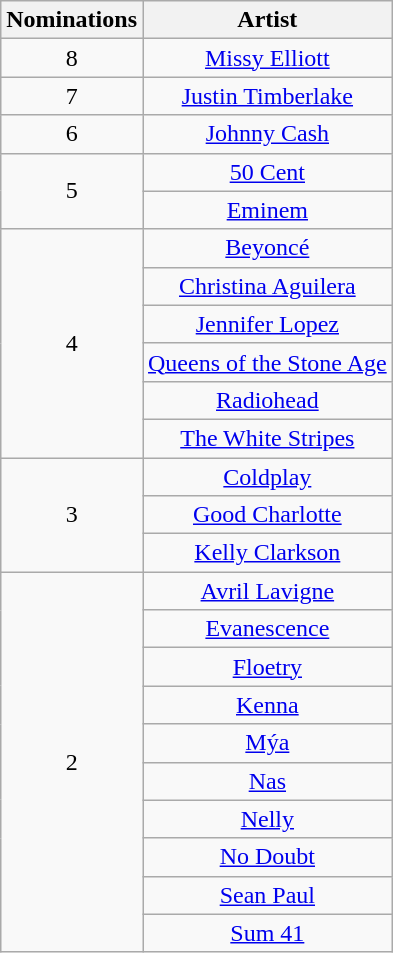<table class="wikitable" rowspan="2" style="text-align:center">
<tr>
<th scope="col" style="width:55px;">Nominations</th>
<th scope="col" style="text-align:center;">Artist</th>
</tr>
<tr>
<td style="text-align:center">8</td>
<td><a href='#'>Missy Elliott</a></td>
</tr>
<tr>
<td style="text-align:center">7</td>
<td><a href='#'>Justin Timberlake</a></td>
</tr>
<tr>
<td style="text-align:center">6</td>
<td><a href='#'>Johnny Cash</a></td>
</tr>
<tr>
<td rowspan="2" style="text-align:center">5</td>
<td><a href='#'>50 Cent</a></td>
</tr>
<tr>
<td><a href='#'>Eminem</a></td>
</tr>
<tr>
<td rowspan="6" style="text-align:center">4</td>
<td><a href='#'>Beyoncé</a></td>
</tr>
<tr>
<td><a href='#'>Christina Aguilera</a></td>
</tr>
<tr>
<td><a href='#'>Jennifer Lopez</a></td>
</tr>
<tr>
<td><a href='#'>Queens of the Stone Age</a></td>
</tr>
<tr>
<td><a href='#'>Radiohead</a></td>
</tr>
<tr>
<td><a href='#'>The White Stripes</a></td>
</tr>
<tr>
<td rowspan="3" style="text-align:center">3</td>
<td><a href='#'>Coldplay</a></td>
</tr>
<tr>
<td><a href='#'>Good Charlotte</a></td>
</tr>
<tr>
<td><a href='#'>Kelly Clarkson</a></td>
</tr>
<tr>
<td rowspan="10" style="text-align:center">2</td>
<td><a href='#'>Avril Lavigne</a></td>
</tr>
<tr>
<td><a href='#'>Evanescence</a></td>
</tr>
<tr>
<td><a href='#'>Floetry</a></td>
</tr>
<tr>
<td><a href='#'>Kenna</a></td>
</tr>
<tr>
<td><a href='#'>Mýa</a></td>
</tr>
<tr>
<td><a href='#'>Nas</a></td>
</tr>
<tr>
<td><a href='#'>Nelly</a></td>
</tr>
<tr>
<td><a href='#'>No Doubt</a></td>
</tr>
<tr>
<td><a href='#'>Sean Paul</a></td>
</tr>
<tr>
<td><a href='#'>Sum 41</a></td>
</tr>
</table>
